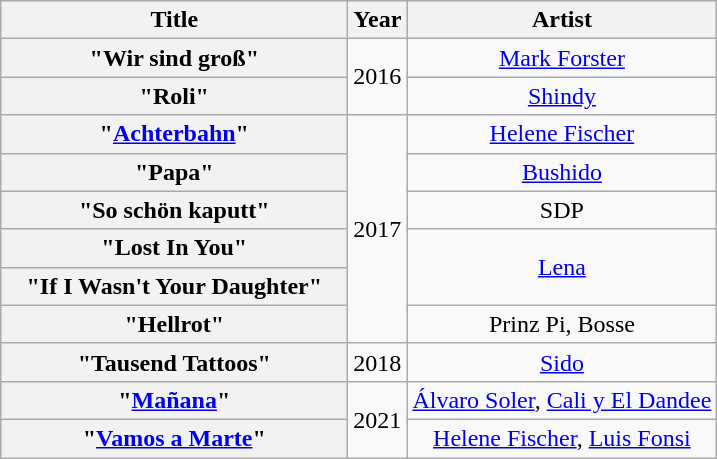<table class="wikitable plainrowheaders" style="text-align: center;">
<tr>
<th scope="col" style="width:14em;">Title</th>
<th scope="col" style="width:1em;">Year</th>
<th scope="col">Artist</th>
</tr>
<tr>
<th scope="row">"Wir sind groß"</th>
<td rowspan="2">2016</td>
<td><a href='#'>Mark Forster</a></td>
</tr>
<tr>
<th scope="row">"Roli"</th>
<td><a href='#'>Shindy</a></td>
</tr>
<tr>
<th scope="row">"<a href='#'>Achterbahn</a>"</th>
<td rowspan="6">2017</td>
<td><a href='#'>Helene Fischer</a></td>
</tr>
<tr>
<th scope="row">"Papa"</th>
<td><a href='#'>Bushido</a></td>
</tr>
<tr>
<th scope="row">"So schön kaputt"</th>
<td>SDP</td>
</tr>
<tr>
<th scope="row">"Lost In You"</th>
<td rowspan="2"><a href='#'>Lena</a></td>
</tr>
<tr>
<th scope="row">"If I Wasn't Your Daughter"</th>
</tr>
<tr>
<th scope="row">"Hellrot"</th>
<td>Prinz Pi, Bosse</td>
</tr>
<tr>
<th scope="row">"Tausend Tattoos"</th>
<td>2018</td>
<td><a href='#'>Sido</a></td>
</tr>
<tr>
<th scope="row">"<a href='#'>Mañana</a>"</th>
<td rowspan="2">2021</td>
<td><a href='#'>Álvaro Soler</a>, <a href='#'>Cali y El Dandee</a></td>
</tr>
<tr>
<th scope="row">"<a href='#'>Vamos a Marte</a>"</th>
<td><a href='#'>Helene Fischer</a>, <a href='#'>Luis Fonsi</a></td>
</tr>
</table>
